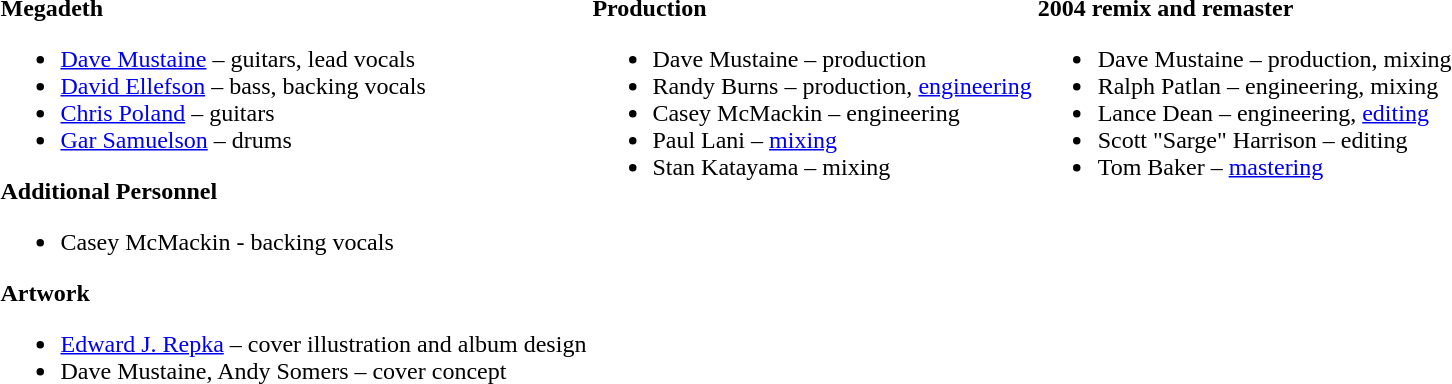<table>
<tr>
<td valign=top><br><strong>Megadeth</strong><ul><li><a href='#'>Dave Mustaine</a> – guitars, lead vocals</li><li><a href='#'>David Ellefson</a> – bass, backing vocals</li><li><a href='#'>Chris Poland</a> – guitars</li><li><a href='#'>Gar Samuelson</a> – drums</li></ul><strong>Additional Personnel</strong><ul><li>Casey McMackin - backing vocals</li></ul><strong>Artwork</strong><ul><li><a href='#'>Edward J. Repka</a> – cover illustration and album design</li><li>Dave Mustaine, Andy Somers – cover concept</li></ul></td>
<td valign=top><br><strong>Production</strong><ul><li>Dave Mustaine – production</li><li>Randy Burns – production, <a href='#'>engineering</a></li><li>Casey McMackin – engineering</li><li>Paul Lani – <a href='#'>mixing</a></li><li>Stan Katayama – mixing</li></ul></td>
<td valign=top><br><strong>2004 remix and remaster</strong><ul><li>Dave Mustaine – production, mixing</li><li>Ralph Patlan – engineering, mixing</li><li>Lance Dean – engineering, <a href='#'>editing</a></li><li>Scott "Sarge" Harrison – editing</li><li>Tom Baker – <a href='#'>mastering</a></li></ul></td>
<td valign=top></td>
</tr>
</table>
